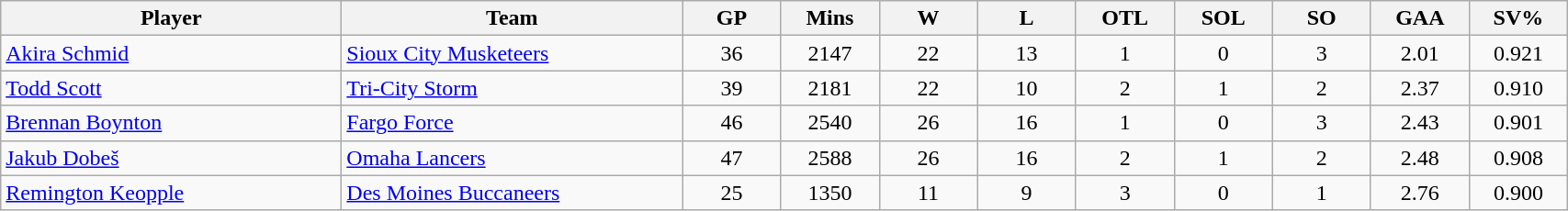<table class="wikitable sortable" style="text-align: center">
<tr>
<td class="unsortable" align=center bgcolor=#F2F2F2 style="width: 15em"><strong>Player</strong></td>
<th style="width: 15em">Team</th>
<th style="width: 4em">GP</th>
<th style="width: 4em">Mins</th>
<th style="width: 4em">W</th>
<th style="width: 4em">L</th>
<th style="width: 4em">OTL</th>
<th style="width: 4em">SOL</th>
<th style="width: 4em">SO</th>
<th style="width: 4em">GAA</th>
<th style="width: 4em">SV%</th>
</tr>
<tr>
<td align=left><a href='#'>Akira Schmid</a></td>
<td align=left><a href='#'>Sioux City Musketeers</a></td>
<td>36</td>
<td>2147</td>
<td>22</td>
<td>13</td>
<td>1</td>
<td>0</td>
<td>3</td>
<td>2.01</td>
<td>0.921</td>
</tr>
<tr>
<td align=left><a href='#'>Todd Scott</a></td>
<td align=left><a href='#'>Tri-City Storm</a></td>
<td>39</td>
<td>2181</td>
<td>22</td>
<td>10</td>
<td>2</td>
<td>1</td>
<td>2</td>
<td>2.37</td>
<td>0.910</td>
</tr>
<tr>
<td align=left><a href='#'>Brennan Boynton</a></td>
<td align=left><a href='#'>Fargo Force</a></td>
<td>46</td>
<td>2540</td>
<td>26</td>
<td>16</td>
<td>1</td>
<td>0</td>
<td>3</td>
<td>2.43</td>
<td>0.901</td>
</tr>
<tr>
<td align=left><a href='#'>Jakub Dobeš</a></td>
<td align=left><a href='#'>Omaha Lancers</a></td>
<td>47</td>
<td>2588</td>
<td>26</td>
<td>16</td>
<td>2</td>
<td>1</td>
<td>2</td>
<td>2.48</td>
<td>0.908</td>
</tr>
<tr>
<td align=left><a href='#'>Remington Keopple</a></td>
<td align=left><a href='#'>Des Moines Buccaneers</a></td>
<td>25</td>
<td>1350</td>
<td>11</td>
<td>9</td>
<td>3</td>
<td>0</td>
<td>1</td>
<td>2.76</td>
<td>0.900</td>
</tr>
</table>
